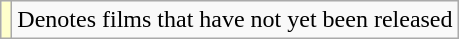<table class="wikitable">
<tr>
<td style="background:#FFFFCC;"></td>
<td>Denotes films that have not yet been released</td>
</tr>
</table>
